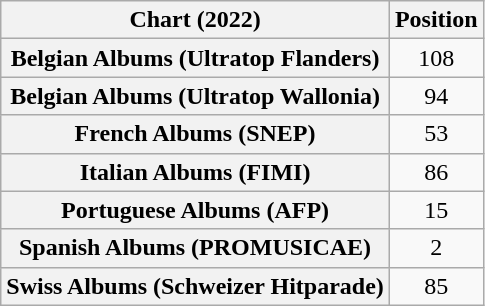<table class="wikitable sortable plainrowheaders" style="text-align:center">
<tr>
<th scope="col">Chart (2022)</th>
<th scope="col">Position</th>
</tr>
<tr>
<th scope="row">Belgian Albums (Ultratop Flanders)</th>
<td>108</td>
</tr>
<tr>
<th scope="row">Belgian Albums (Ultratop Wallonia)</th>
<td>94</td>
</tr>
<tr>
<th scope="row">French Albums (SNEP)</th>
<td>53</td>
</tr>
<tr>
<th scope="row">Italian Albums (FIMI)</th>
<td>86</td>
</tr>
<tr>
<th scope="row">Portuguese Albums (AFP)</th>
<td>15</td>
</tr>
<tr>
<th scope="row">Spanish Albums (PROMUSICAE)</th>
<td>2</td>
</tr>
<tr>
<th scope="row">Swiss Albums (Schweizer Hitparade)</th>
<td>85</td>
</tr>
</table>
